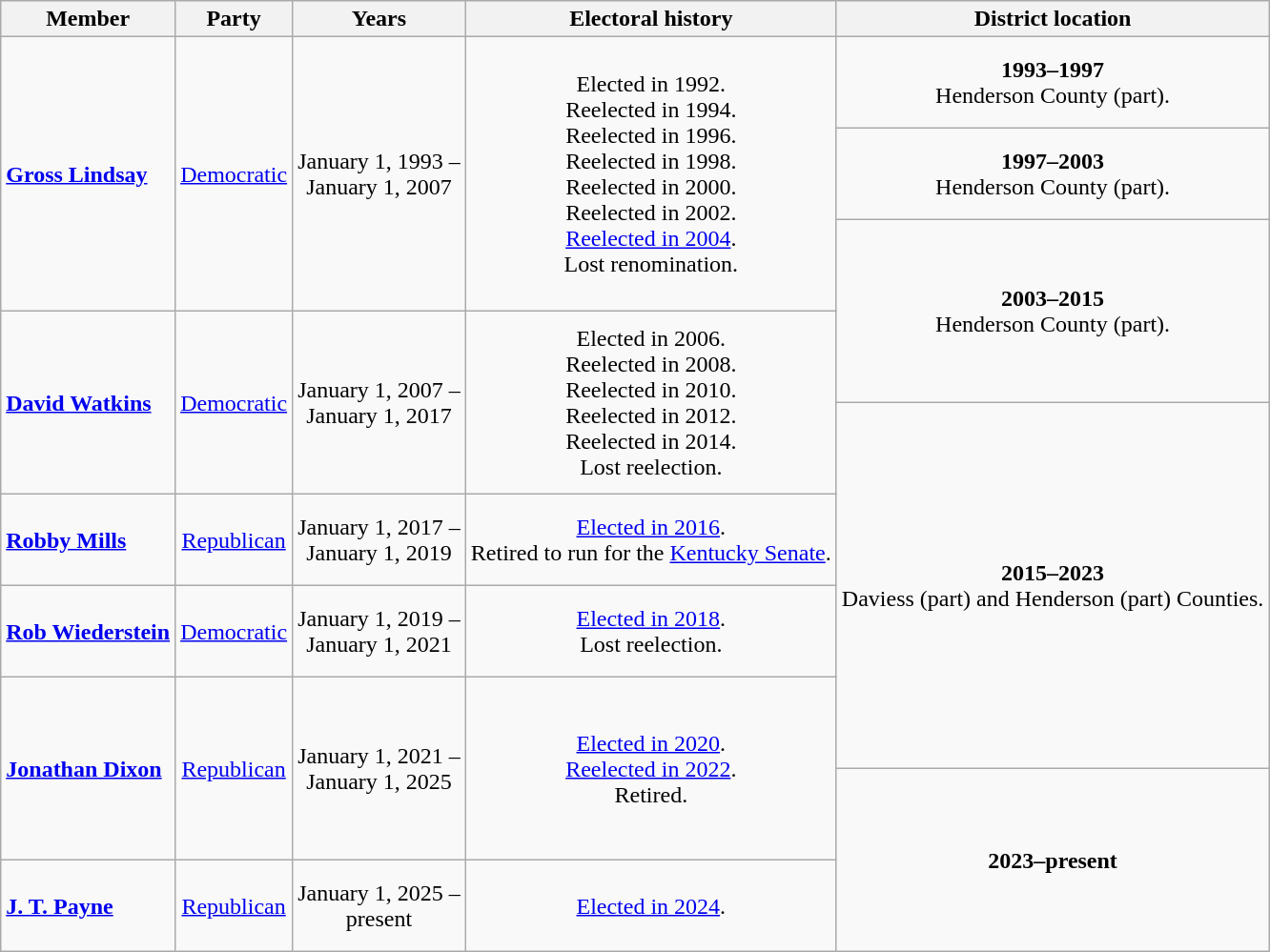<table class=wikitable style="text-align:center">
<tr>
<th>Member</th>
<th>Party</th>
<th>Years</th>
<th>Electoral history</th>
<th>District location</th>
</tr>
<tr style="height:4em">
<td rowspan=3 align=left><strong><a href='#'>Gross Lindsay</a></strong><br></td>
<td rowspan=3 ><a href='#'>Democratic</a></td>
<td rowspan=3 nowrap>January 1, 1993 –<br>January 1, 2007</td>
<td rowspan=3>Elected in 1992.<br>Reelected in 1994.<br>Reelected in 1996.<br>Reelected in 1998.<br>Reelected in 2000.<br>Reelected in 2002.<br><a href='#'>Reelected in 2004</a>.<br>Lost renomination.</td>
<td><strong>1993–1997</strong><br>Henderson County (part).</td>
</tr>
<tr style="height:4em">
<td><strong>1997–2003</strong><br>Henderson County (part).</td>
</tr>
<tr style="height:4em">
<td rowspan=2><strong>2003–2015</strong><br>Henderson County (part).</td>
</tr>
<tr style="height:4em">
<td rowspan=2 align=left><strong><a href='#'>David Watkins</a></strong><br></td>
<td rowspan=2 ><a href='#'>Democratic</a></td>
<td rowspan=2 nowrap>January 1, 2007 –<br>January 1, 2017</td>
<td rowspan=2>Elected in 2006.<br>Reelected in 2008.<br>Reelected in 2010.<br>Reelected in 2012.<br>Reelected in 2014.<br>Lost reelection.</td>
</tr>
<tr style="height:4em">
<td rowspan=4><strong>2015–2023</strong><br>Daviess (part) and Henderson (part) Counties.</td>
</tr>
<tr style="height:4em">
<td align=left><strong><a href='#'>Robby Mills</a></strong><br></td>
<td><a href='#'>Republican</a></td>
<td nowrap>January 1, 2017 –<br>January 1, 2019</td>
<td><a href='#'>Elected in 2016</a>.<br>Retired to run for the <a href='#'>Kentucky Senate</a>.</td>
</tr>
<tr style="height:4em">
<td align=left><strong><a href='#'>Rob Wiederstein</a></strong><br></td>
<td><a href='#'>Democratic</a></td>
<td nowrap>January 1, 2019 –<br>January 1, 2021</td>
<td><a href='#'>Elected in 2018</a>.<br>Lost reelection.</td>
</tr>
<tr style="height:4em">
<td rowspan=2 align=left><strong><a href='#'>Jonathan Dixon</a></strong><br></td>
<td rowspan=2 ><a href='#'>Republican</a></td>
<td rowspan=2 nowrap>January 1, 2021 –<br>January 1, 2025</td>
<td rowspan=2><a href='#'>Elected in 2020</a>.<br><a href='#'>Reelected in 2022</a>.<br>Retired.</td>
</tr>
<tr style="height:4em">
<td rowspan=2><strong>2023–present</strong><br></td>
</tr>
<tr style="height:4em">
<td align=left><strong><a href='#'>J. T. Payne</a></strong><br></td>
<td><a href='#'>Republican</a></td>
<td nowrap>January 1, 2025 –<br>present</td>
<td><a href='#'>Elected in 2024</a>.</td>
</tr>
</table>
